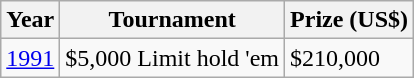<table class="wikitable">
<tr>
<th>Year</th>
<th>Tournament</th>
<th>Prize (US$)</th>
</tr>
<tr>
<td><a href='#'>1991</a></td>
<td>$5,000 Limit hold 'em</td>
<td>$210,000</td>
</tr>
</table>
